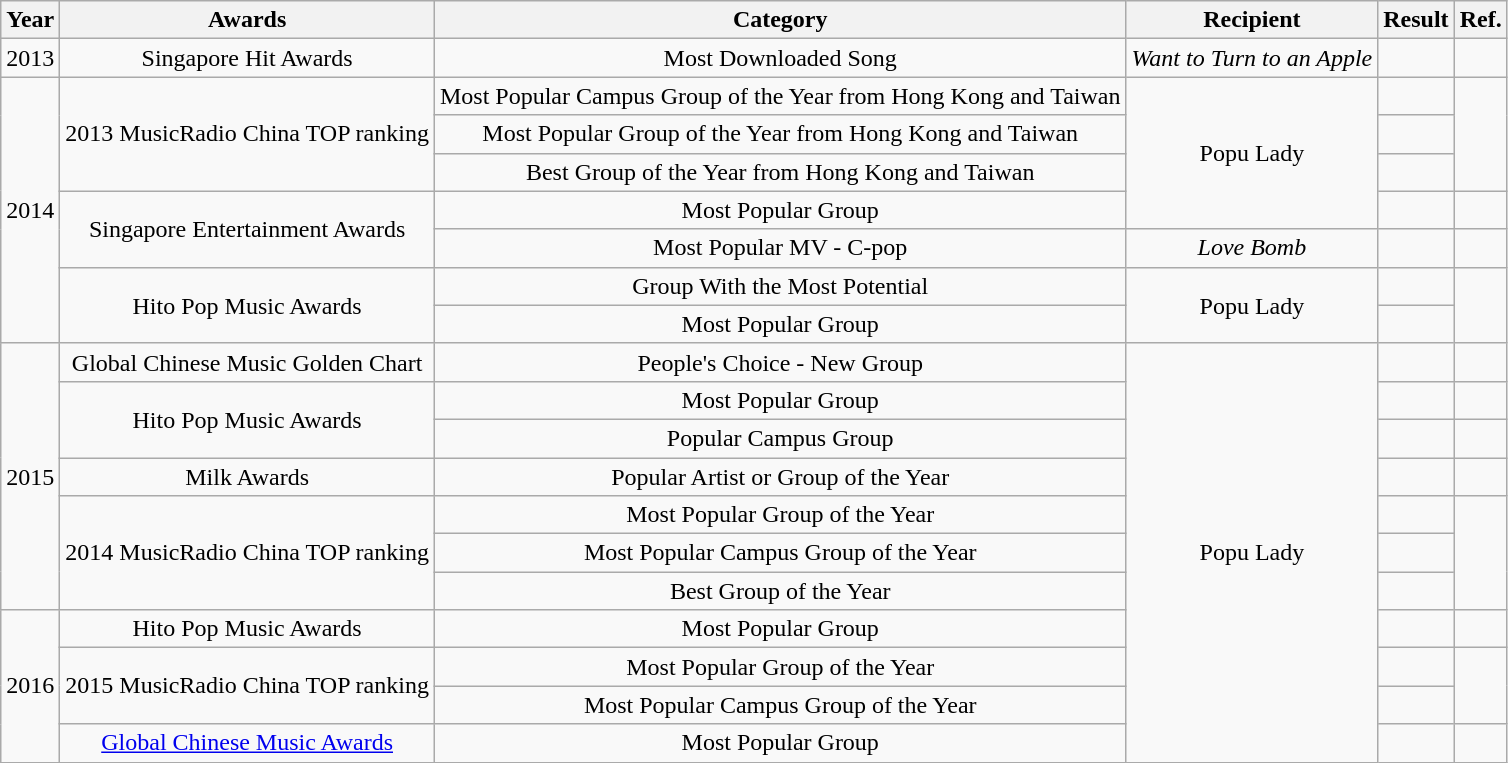<table class="wikitable" style="text-align:center;">
<tr>
<th>Year</th>
<th>Awards</th>
<th>Category</th>
<th>Recipient</th>
<th>Result</th>
<th>Ref.</th>
</tr>
<tr>
<td>2013</td>
<td>Singapore Hit Awards</td>
<td>Most Downloaded Song</td>
<td><em>Want to Turn to an Apple</em></td>
<td></td>
<td></td>
</tr>
<tr>
<td rowspan="7">2014</td>
<td rowspan="3">2013 MusicRadio China TOP ranking</td>
<td>Most Popular Campus Group of the Year from Hong Kong and Taiwan</td>
<td rowspan="4">Popu Lady</td>
<td></td>
<td rowspan="3"></td>
</tr>
<tr>
<td>Most Popular Group of the Year from Hong Kong and Taiwan</td>
<td></td>
</tr>
<tr>
<td>Best Group of the Year from Hong Kong and Taiwan</td>
<td></td>
</tr>
<tr>
<td rowspan=2>Singapore Entertainment Awards</td>
<td>Most Popular Group</td>
<td></td>
<td></td>
</tr>
<tr>
<td>Most Popular MV - C-pop</td>
<td><em>Love Bomb</em></td>
<td></td>
<td></td>
</tr>
<tr>
<td rowspan="2">Hito Pop Music Awards</td>
<td>Group With the Most Potential</td>
<td rowspan=2>Popu Lady</td>
<td></td>
<td rowspan="2"></td>
</tr>
<tr>
<td>Most Popular Group</td>
<td></td>
</tr>
<tr>
<td rowspan="7">2015</td>
<td>Global Chinese Music Golden Chart</td>
<td>People's Choice - New Group</td>
<td rowspan="11">Popu Lady</td>
<td></td>
<td></td>
</tr>
<tr>
<td rowspan=2>Hito Pop Music Awards</td>
<td>Most Popular Group</td>
<td></td>
<td></td>
</tr>
<tr>
<td>Popular Campus Group</td>
<td></td>
<td></td>
</tr>
<tr>
<td>Milk Awards</td>
<td>Popular Artist or Group of the Year</td>
<td></td>
<td></td>
</tr>
<tr>
<td rowspan=3>2014 MusicRadio China TOP ranking</td>
<td>Most Popular Group of the Year</td>
<td></td>
<td rowspan="3"></td>
</tr>
<tr>
<td>Most Popular Campus Group of the Year</td>
<td></td>
</tr>
<tr>
<td>Best Group of the Year</td>
<td></td>
</tr>
<tr>
<td rowspan=4>2016</td>
<td>Hito Pop Music Awards</td>
<td>Most Popular Group</td>
<td></td>
<td></td>
</tr>
<tr>
<td rowspan=2>2015 MusicRadio China TOP ranking</td>
<td>Most Popular Group of the Year</td>
<td></td>
<td rowspan="2"></td>
</tr>
<tr>
<td>Most Popular Campus Group of the Year</td>
<td></td>
</tr>
<tr>
<td><a href='#'>Global Chinese Music Awards</a></td>
<td>Most Popular Group</td>
<td></td>
<td></td>
</tr>
</table>
